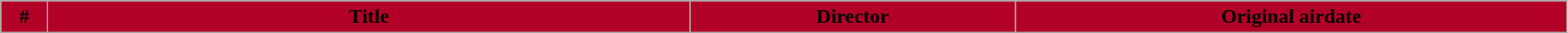<table class="wikitable plainrowheaders" style="width:98%;">
<tr>
<th style="background-color: #b30027;" width="30px">#</th>
<th style="background-color: #b30027;" width="500px">Title</th>
<th style="background-color: #b30027;" width="250px">Director</th>
<th style="background-color: #b30027;">Original airdate<br>
</th>
</tr>
</table>
